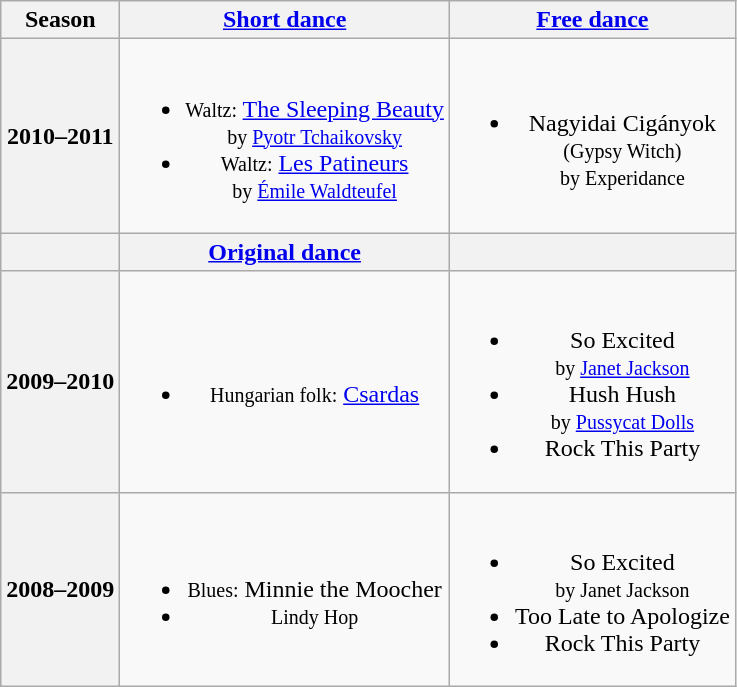<table class="wikitable" style="text-align:center">
<tr>
<th>Season</th>
<th><a href='#'>Short dance</a></th>
<th><a href='#'>Free dance</a></th>
</tr>
<tr>
<th>2010–2011 <br> </th>
<td><br><ul><li><small>Waltz:</small> <a href='#'>The Sleeping Beauty</a> <br><small> by <a href='#'>Pyotr Tchaikovsky</a> </small></li><li><small>Waltz:</small> <a href='#'>Les Patineurs</a> <br><small> by <a href='#'>Émile Waldteufel</a> </small></li></ul></td>
<td><br><ul><li>Nagyidai Cigányok <br><small> (Gypsy Witch) <br> by Experidance </small></li></ul></td>
</tr>
<tr>
<th></th>
<th><a href='#'>Original dance</a></th>
<th></th>
</tr>
<tr>
<th>2009–2010 <br> </th>
<td><br><ul><li><small>Hungarian folk:</small> <a href='#'>Csardas</a></li></ul></td>
<td><br><ul><li>So Excited <br><small> by <a href='#'>Janet Jackson</a> </small></li><li>Hush Hush <br><small> by <a href='#'>Pussycat Dolls</a> </small></li><li>Rock This Party</li></ul></td>
</tr>
<tr>
<th>2008–2009 <br> </th>
<td><br><ul><li><small>Blues:</small> Minnie the Moocher</li><li><small>Lindy Hop</small></li></ul></td>
<td><br><ul><li>So Excited <br><small> by Janet Jackson </small></li><li>Too Late to Apologize</li><li>Rock This Party</li></ul></td>
</tr>
</table>
